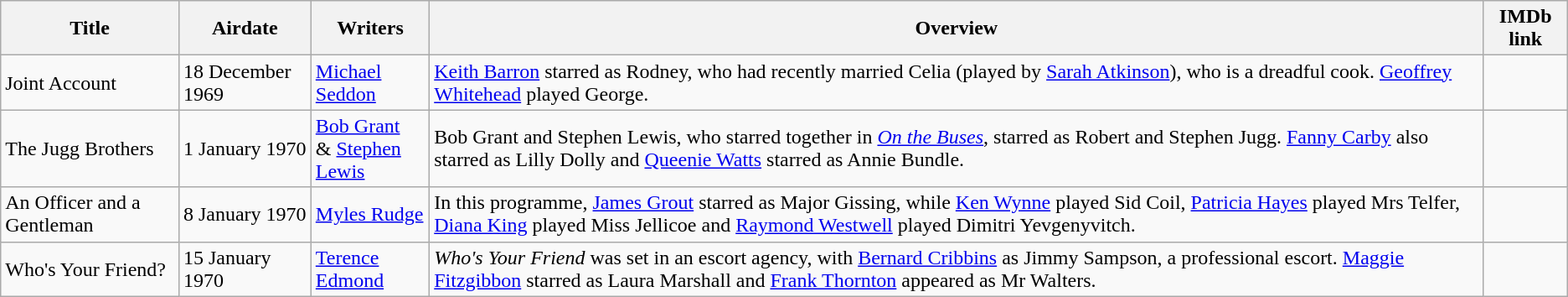<table class="wikitable">
<tr>
<th>Title</th>
<th>Airdate</th>
<th>Writers</th>
<th>Overview</th>
<th>IMDb link</th>
</tr>
<tr>
<td>Joint Account</td>
<td>18 December 1969</td>
<td><a href='#'>Michael Seddon</a></td>
<td style="font-size: 100%;"><a href='#'>Keith Barron</a> starred as Rodney, who had recently married Celia (played by <a href='#'>Sarah Atkinson</a>), who is a dreadful cook. <a href='#'>Geoffrey Whitehead</a> played George.</td>
<td></td>
</tr>
<tr>
<td>The Jugg Brothers</td>
<td>1 January 1970</td>
<td><a href='#'>Bob Grant</a> <br>& <a href='#'>Stephen Lewis</a></td>
<td style="font-size: 100%;">Bob Grant and Stephen Lewis, who starred together in <em><a href='#'>On the Buses</a></em>, starred as Robert and Stephen Jugg. <a href='#'>Fanny Carby</a> also starred as Lilly Dolly and <a href='#'>Queenie Watts</a> starred as Annie Bundle.</td>
<td></td>
</tr>
<tr>
<td>An Officer and a Gentleman</td>
<td>8 January 1970</td>
<td><a href='#'>Myles Rudge</a></td>
<td style="font-size: 100%;">In this programme, <a href='#'>James Grout</a> starred as Major Gissing, while <a href='#'>Ken Wynne</a> played Sid Coil, <a href='#'>Patricia Hayes</a> played Mrs Telfer, <a href='#'>Diana King</a> played Miss Jellicoe and <a href='#'>Raymond Westwell</a> played Dimitri Yevgenyvitch.</td>
<td></td>
</tr>
<tr>
<td>Who's Your Friend?</td>
<td>15 January 1970</td>
<td><a href='#'>Terence Edmond</a></td>
<td style="font-size: 100%;"><em>Who's Your Friend</em> was set in an escort agency, with <a href='#'>Bernard Cribbins</a> as Jimmy Sampson, a professional escort. <a href='#'>Maggie Fitzgibbon</a> starred as Laura Marshall and <a href='#'>Frank Thornton</a> appeared as Mr Walters.</td>
<td></td>
</tr>
</table>
